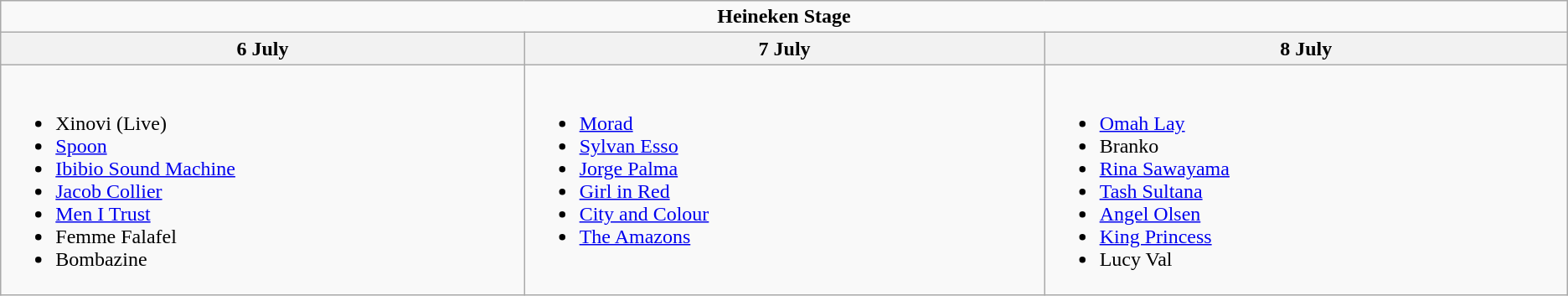<table class="wikitable">
<tr>
<td colspan="3" align="center"><strong>Heineken Stage</strong></td>
</tr>
<tr>
<th width="500">6 July</th>
<th width="500">7 July</th>
<th width="500">8 July</th>
</tr>
<tr valign="top">
<td><br><ul><li>Xinovi (Live)</li><li><a href='#'>Spoon</a></li><li><a href='#'>Ibibio Sound Machine</a></li><li><a href='#'>Jacob Collier</a></li><li><a href='#'>Men I Trust</a></li><li>Femme Falafel</li><li>Bombazine</li></ul></td>
<td><br><ul><li><a href='#'>Morad</a></li><li><a href='#'>Sylvan Esso</a></li><li><a href='#'>Jorge Palma</a></li><li><a href='#'>Girl in Red</a></li><li><a href='#'>City and Colour</a></li><li><a href='#'>The Amazons</a></li></ul></td>
<td><br><ul><li><a href='#'>Omah Lay</a></li><li>Branko</li><li><a href='#'>Rina Sawayama</a></li><li><a href='#'>Tash Sultana</a></li><li><a href='#'>Angel Olsen</a></li><li><a href='#'>King Princess</a></li><li>Lucy Val</li></ul></td>
</tr>
</table>
